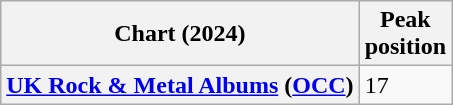<table class="wikitable sortable plainrowheaders">
<tr>
<th>Chart (2024)</th>
<th>Peak<br>position</th>
</tr>
<tr>
<th scope="row"><a href='#'>UK Rock & Metal Albums</a> (<a href='#'>OCC</a>)</th>
<td>17</td>
</tr>
</table>
